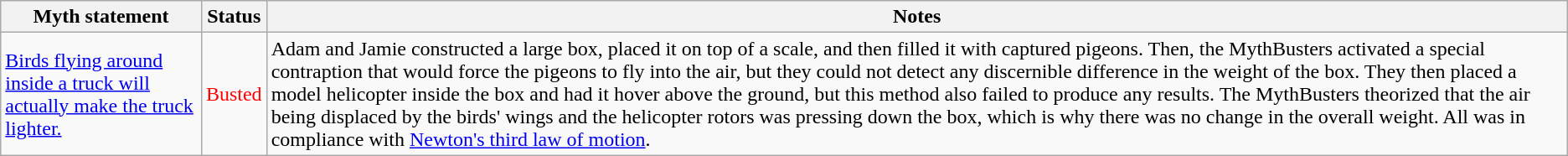<table class="wikitable plainrowheaders">
<tr>
<th>Myth statement</th>
<th>Status</th>
<th>Notes</th>
</tr>
<tr>
<td><a href='#'>Birds flying around inside a truck will actually make the truck lighter.</a></td>
<td style="color:red">Busted</td>
<td>Adam and Jamie constructed a large box, placed it on top of a scale, and then filled it with captured pigeons. Then, the MythBusters activated a special contraption that would force the pigeons to fly into the air, but they could not detect any discernible difference in the weight of the box. They then placed a model helicopter inside the box and had it hover above the ground, but this method also failed to produce any results. The MythBusters theorized that the air being displaced by the birds' wings and the helicopter rotors was pressing down the box, which is why there was no change in the overall weight. All was in compliance with <a href='#'>Newton's third law of motion</a>.</td>
</tr>
</table>
